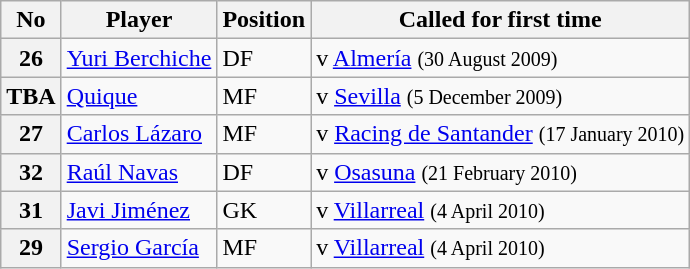<table class="wikitable">
<tr>
<th>No</th>
<th>Player</th>
<th>Position</th>
<th>Called for first time</th>
</tr>
<tr>
<th>26</th>
<td> <a href='#'>Yuri Berchiche</a></td>
<td>DF</td>
<td>v <a href='#'>Almería</a> <small>(30 August 2009)</small></td>
</tr>
<tr>
<th>TBA</th>
<td> <a href='#'>Quique</a></td>
<td>MF</td>
<td>v <a href='#'>Sevilla</a> <small>(5 December 2009)</small></td>
</tr>
<tr>
<th>27</th>
<td> <a href='#'>Carlos Lázaro</a></td>
<td>MF</td>
<td>v <a href='#'>Racing de Santander</a> <small>(17 January 2010)</small></td>
</tr>
<tr>
<th>32</th>
<td> <a href='#'>Raúl Navas</a></td>
<td>DF</td>
<td>v <a href='#'>Osasuna</a> <small>(21 February 2010)</small></td>
</tr>
<tr>
<th>31</th>
<td> <a href='#'>Javi Jiménez</a></td>
<td>GK</td>
<td>v <a href='#'>Villarreal</a> <small>(4 April 2010)</small></td>
</tr>
<tr>
<th>29</th>
<td> <a href='#'>Sergio García</a></td>
<td>MF</td>
<td>v <a href='#'>Villarreal</a> <small>(4 April 2010)</small></td>
</tr>
</table>
